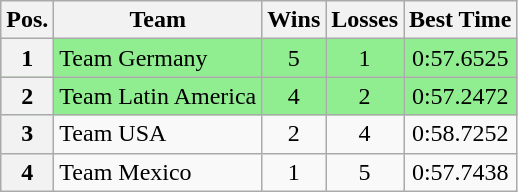<table class="wikitable">
<tr>
<th>Pos.</th>
<th>Team</th>
<th>Wins</th>
<th>Losses</th>
<th>Best Time</th>
</tr>
<tr style="background:lightgreen;">
<th>1</th>
<td> Team Germany</td>
<td style="text-align:center;">5</td>
<td style="text-align:center;">1</td>
<td style="text-align:center;">0:57.6525</td>
</tr>
<tr style="background:lightgreen;">
<th>2</th>
<td> Team Latin America</td>
<td style="text-align:center;">4</td>
<td style="text-align:center;">2</td>
<td style="text-align:center;">0:57.2472</td>
</tr>
<tr>
<th>3</th>
<td> Team USA</td>
<td style="text-align:center;">2</td>
<td style="text-align:center;">4</td>
<td style="text-align:center;">0:58.7252</td>
</tr>
<tr>
<th>4</th>
<td> Team Mexico</td>
<td style="text-align:center;">1</td>
<td style="text-align:center;">5</td>
<td style="text-align:center;">0:57.7438</td>
</tr>
</table>
